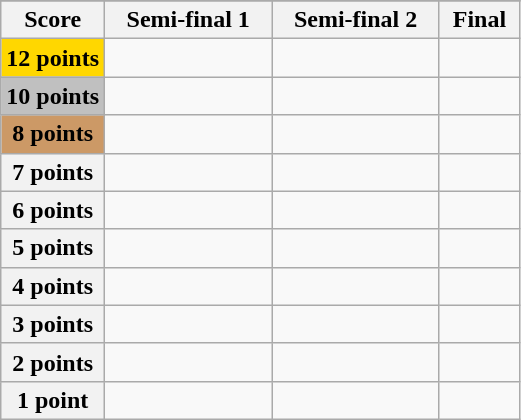<table class="wikitable">
<tr>
</tr>
<tr>
<th scope="col" width="20%">Score</th>
<th scope="col">Semi-final 1</th>
<th scope="col">Semi-final 2</th>
<th scope="col">Final</th>
</tr>
<tr>
<th scope="row" style="background:gold">12 points</th>
<td></td>
<td></td>
<td></td>
</tr>
<tr>
<th scope="row" style="background:silver">10 points</th>
<td></td>
<td></td>
<td></td>
</tr>
<tr>
<th scope="row" style="background:#CC9966">8 points</th>
<td></td>
<td></td>
<td></td>
</tr>
<tr>
<th scope="row">7 points</th>
<td></td>
<td></td>
<td></td>
</tr>
<tr>
<th scope="row">6 points</th>
<td></td>
<td></td>
<td></td>
</tr>
<tr>
<th scope="row">5 points</th>
<td></td>
<td></td>
<td></td>
</tr>
<tr>
<th scope="row">4 points</th>
<td></td>
<td></td>
<td></td>
</tr>
<tr>
<th scope="row">3 points</th>
<td></td>
<td></td>
<td></td>
</tr>
<tr>
<th scope="row">2 points</th>
<td></td>
<td></td>
<td></td>
</tr>
<tr>
<th scope="row">1 point</th>
<td></td>
<td></td>
<td></td>
</tr>
</table>
